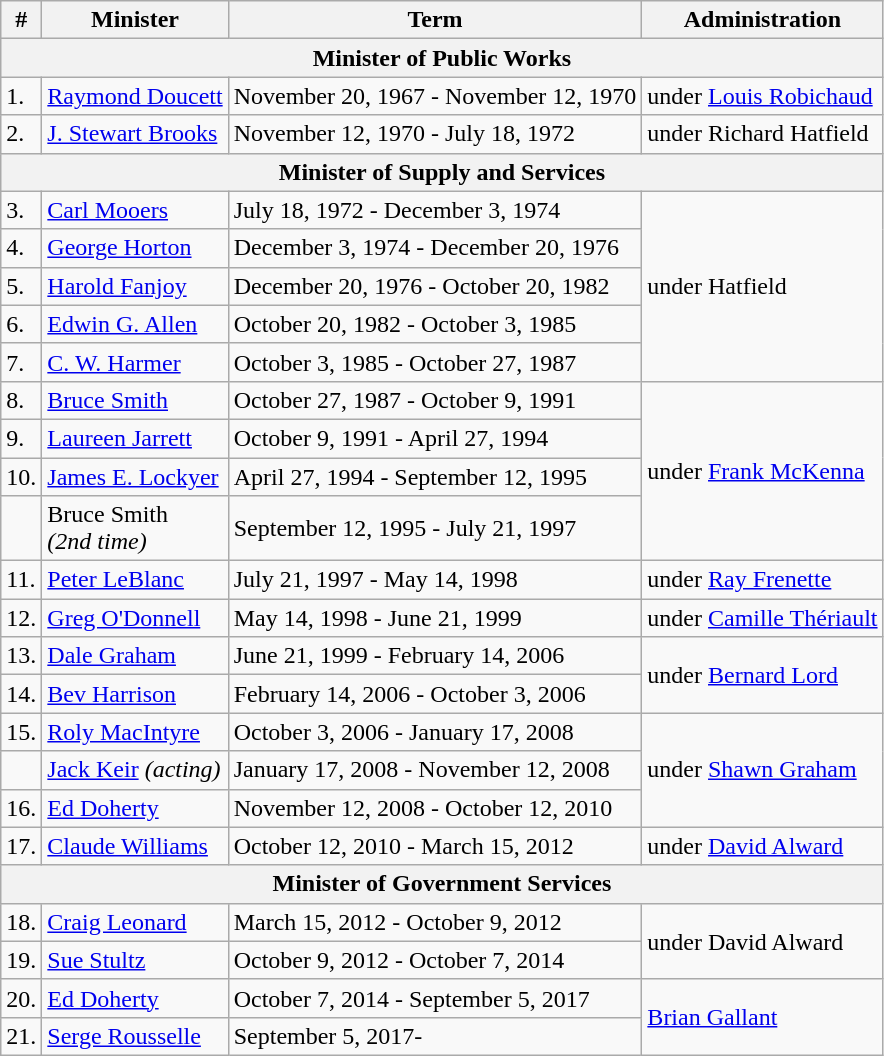<table class="wikitable">
<tr>
<th>#</th>
<th>Minister</th>
<th>Term</th>
<th>Administration</th>
</tr>
<tr>
<th colspan=4>Minister of Public Works</th>
</tr>
<tr>
<td>1.</td>
<td><a href='#'>Raymond Doucett</a></td>
<td>November 20, 1967 - November 12, 1970</td>
<td>under <a href='#'>Louis Robichaud</a></td>
</tr>
<tr>
<td>2.</td>
<td><a href='#'>J. Stewart Brooks</a></td>
<td>November 12, 1970 - July 18, 1972</td>
<td>under Richard Hatfield</td>
</tr>
<tr>
<th colspan=4>Minister of Supply and Services</th>
</tr>
<tr>
<td>3.</td>
<td><a href='#'>Carl Mooers</a></td>
<td>July 18, 1972 - December 3, 1974</td>
<td rowspan=5>under Hatfield</td>
</tr>
<tr>
<td>4.</td>
<td><a href='#'>George Horton</a></td>
<td>December 3, 1974 - December 20, 1976</td>
</tr>
<tr>
<td>5.</td>
<td><a href='#'>Harold Fanjoy</a></td>
<td>December 20, 1976 - October 20, 1982</td>
</tr>
<tr>
<td>6.</td>
<td><a href='#'>Edwin G. Allen</a></td>
<td>October 20, 1982 - October 3, 1985</td>
</tr>
<tr>
<td>7.</td>
<td><a href='#'>C. W. Harmer</a></td>
<td>October 3, 1985 - October 27, 1987</td>
</tr>
<tr>
<td>8.</td>
<td><a href='#'>Bruce Smith</a></td>
<td>October 27, 1987 - October 9, 1991</td>
<td rowspan=4>under <a href='#'>Frank McKenna</a></td>
</tr>
<tr>
<td>9.</td>
<td><a href='#'>Laureen Jarrett</a></td>
<td>October 9, 1991 - April 27, 1994</td>
</tr>
<tr>
<td>10.</td>
<td><a href='#'>James E. Lockyer</a></td>
<td>April 27, 1994 - September 12, 1995</td>
</tr>
<tr>
<td></td>
<td>Bruce Smith <br><em>(2nd time)</em></td>
<td>September 12, 1995 - July 21, 1997</td>
</tr>
<tr>
<td>11.</td>
<td><a href='#'>Peter LeBlanc</a></td>
<td>July 21, 1997 - May 14, 1998</td>
<td>under <a href='#'>Ray Frenette</a></td>
</tr>
<tr>
<td>12.</td>
<td><a href='#'>Greg O'Donnell</a></td>
<td>May 14, 1998 - June 21, 1999</td>
<td>under <a href='#'>Camille Thériault</a></td>
</tr>
<tr>
<td>13.</td>
<td><a href='#'>Dale Graham</a></td>
<td>June 21, 1999 - February 14, 2006</td>
<td rowspan=2>under <a href='#'>Bernard Lord</a></td>
</tr>
<tr>
<td>14.</td>
<td><a href='#'>Bev Harrison</a></td>
<td>February 14, 2006 - October 3, 2006</td>
</tr>
<tr>
<td>15.</td>
<td><a href='#'>Roly MacIntyre</a></td>
<td>October 3, 2006 - January 17, 2008</td>
<td rowspan=3>under <a href='#'>Shawn Graham</a></td>
</tr>
<tr>
<td></td>
<td><a href='#'>Jack Keir</a> <em>(acting)</em></td>
<td>January 17, 2008 - November 12, 2008</td>
</tr>
<tr>
<td>16.</td>
<td><a href='#'>Ed Doherty</a></td>
<td>November 12, 2008 - October 12, 2010</td>
</tr>
<tr>
<td>17.</td>
<td><a href='#'>Claude Williams</a></td>
<td>October 12, 2010 - March 15, 2012</td>
<td>under <a href='#'>David Alward</a></td>
</tr>
<tr>
<th colspan=4>Minister of Government Services</th>
</tr>
<tr>
<td>18.</td>
<td><a href='#'>Craig Leonard</a></td>
<td>March 15, 2012 - October 9, 2012</td>
<td rowspan=2>under David Alward</td>
</tr>
<tr>
<td>19.</td>
<td><a href='#'>Sue Stultz</a></td>
<td>October 9, 2012 - October 7, 2014</td>
</tr>
<tr>
<td>20.</td>
<td><a href='#'>Ed Doherty</a></td>
<td>October 7, 2014 - September 5, 2017</td>
<td rowspan=2><a href='#'>Brian Gallant</a></td>
</tr>
<tr>
<td>21.</td>
<td><a href='#'>Serge Rousselle</a></td>
<td>September 5, 2017-</td>
</tr>
</table>
